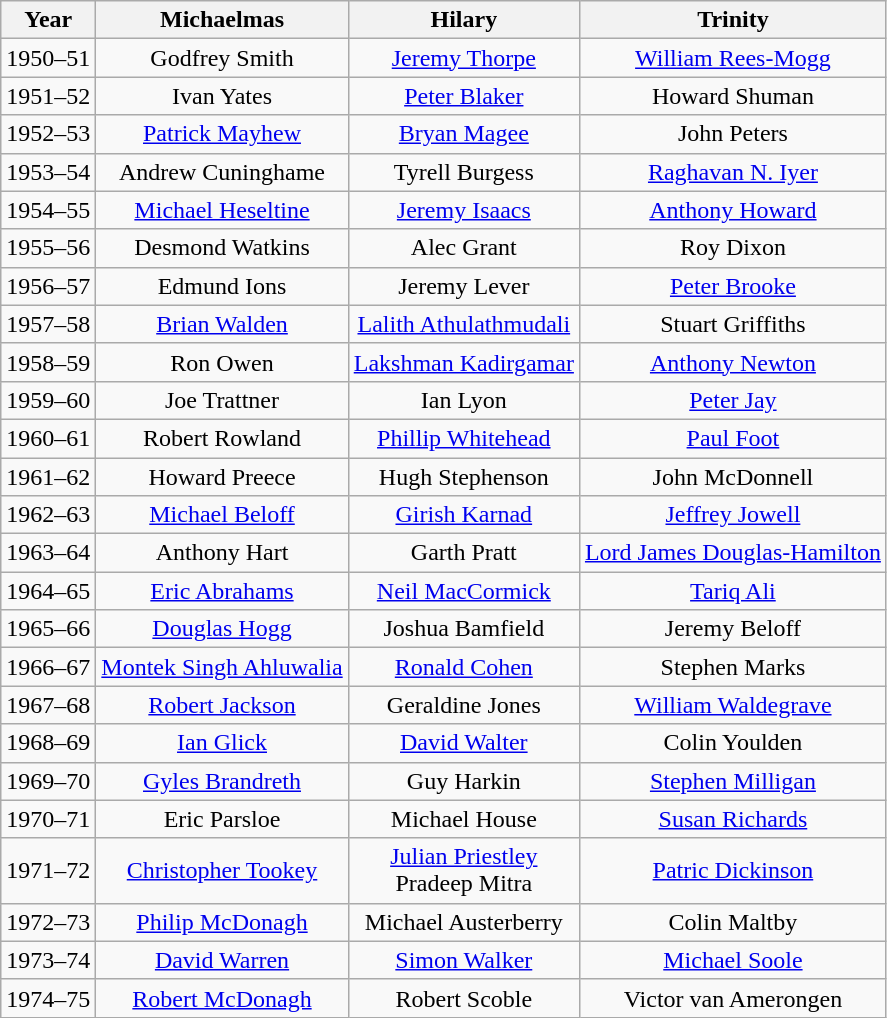<table class="wikitable sortable">
<tr>
<th>Year</th>
<th>Michaelmas</th>
<th>Hilary</th>
<th>Trinity</th>
</tr>
<tr>
<td align="center">1950–51</td>
<td align="center"> Godfrey Smith</td>
<td align="center"> <a href='#'>Jeremy Thorpe</a></td>
<td align="center"> <a href='#'>William Rees-Mogg</a></td>
</tr>
<tr>
<td align="center">1951–52</td>
<td align="center"> Ivan Yates</td>
<td align="center"> <a href='#'>Peter Blaker</a></td>
<td align="center"> Howard Shuman</td>
</tr>
<tr>
<td align="center">1952–53</td>
<td align="center"> <a href='#'>Patrick Mayhew</a></td>
<td align="center"> <a href='#'>Bryan Magee</a></td>
<td align="center"> John Peters</td>
</tr>
<tr>
<td align="center">1953–54</td>
<td align="center"> Andrew Cuninghame</td>
<td align="center"> Tyrell Burgess</td>
<td align="center"> <a href='#'>Raghavan N. Iyer</a></td>
</tr>
<tr>
<td align="center">1954–55</td>
<td align="center"> <a href='#'>Michael Heseltine</a></td>
<td align="center"> <a href='#'>Jeremy Isaacs</a></td>
<td align="center"> <a href='#'>Anthony Howard</a></td>
</tr>
<tr>
<td align="center">1955–56</td>
<td align="center"> Desmond Watkins</td>
<td align="center"> Alec Grant</td>
<td align="center"> Roy Dixon</td>
</tr>
<tr>
<td align="center">1956–57</td>
<td align="center"> Edmund Ions</td>
<td align="center"> Jeremy Lever</td>
<td align="center"> <a href='#'>Peter Brooke</a></td>
</tr>
<tr>
<td align="center">1957–58</td>
<td align="center"> <a href='#'>Brian Walden</a></td>
<td align="center"> <a href='#'>Lalith Athulathmudali</a></td>
<td align="center"> Stuart Griffiths</td>
</tr>
<tr>
<td align="center">1958–59</td>
<td align="center"> Ron Owen</td>
<td align="center"> <a href='#'>Lakshman Kadirgamar</a></td>
<td align="center"> <a href='#'>Anthony Newton</a></td>
</tr>
<tr>
<td align="center">1959–60</td>
<td align="center"> Joe Trattner</td>
<td align="center"> Ian Lyon</td>
<td align="center"> <a href='#'>Peter Jay</a></td>
</tr>
<tr>
<td align="center">1960–61</td>
<td align="center"> Robert Rowland</td>
<td align="center"> <a href='#'>Phillip Whitehead</a></td>
<td align="center"> <a href='#'>Paul Foot</a></td>
</tr>
<tr>
<td align="center">1961–62</td>
<td align="center"> Howard Preece</td>
<td align="center"> Hugh Stephenson</td>
<td align="center"> John McDonnell</td>
</tr>
<tr>
<td align="center">1962–63</td>
<td align="center"> <a href='#'>Michael Beloff</a></td>
<td align="center"> <a href='#'>Girish Karnad</a></td>
<td align="center"> <a href='#'>Jeffrey Jowell</a></td>
</tr>
<tr>
<td align="center">1963–64</td>
<td align="center"> Anthony Hart</td>
<td align="center"> Garth Pratt</td>
<td align="center"> <a href='#'>Lord James Douglas-Hamilton</a></td>
</tr>
<tr>
<td align="center">1964–65</td>
<td align="center"> <a href='#'>Eric Abrahams</a></td>
<td align="center"> <a href='#'>Neil MacCormick</a></td>
<td align="center"> <a href='#'>Tariq Ali</a></td>
</tr>
<tr>
<td align="center">1965–66</td>
<td align="center"> <a href='#'>Douglas Hogg</a></td>
<td align="center"> Joshua Bamfield</td>
<td align="center"> Jeremy Beloff</td>
</tr>
<tr>
<td align="center">1966–67</td>
<td align="center"> <a href='#'>Montek Singh Ahluwalia</a></td>
<td align="center"> <a href='#'>Ronald Cohen</a></td>
<td align="center"> Stephen Marks</td>
</tr>
<tr>
<td align="center">1967–68</td>
<td align="center"> <a href='#'>Robert Jackson</a></td>
<td align="center"> Geraldine Jones</td>
<td align="center"> <a href='#'>William Waldegrave</a></td>
</tr>
<tr>
<td align="center">1968–69</td>
<td align="center"> <a href='#'>Ian Glick</a></td>
<td align="center"> <a href='#'>David Walter</a></td>
<td align="center"> Colin Youlden</td>
</tr>
<tr>
<td align="center">1969–70</td>
<td align="center"> <a href='#'>Gyles Brandreth</a></td>
<td align="center"> Guy Harkin</td>
<td align="center"> <a href='#'>Stephen Milligan</a></td>
</tr>
<tr>
<td align="center">1970–71</td>
<td align="center"> Eric Parsloe</td>
<td align="center"> Michael House</td>
<td align="center"> <a href='#'>Susan Richards</a></td>
</tr>
<tr>
<td align="center">1971–72</td>
<td align="center"> <a href='#'>Christopher Tookey</a></td>
<td align="center"> <a href='#'>Julian Priestley</a><br> Pradeep Mitra</td>
<td align="center"> <a href='#'>Patric Dickinson</a></td>
</tr>
<tr>
<td align="center">1972–73</td>
<td align="center"> <a href='#'>Philip McDonagh</a></td>
<td align="center"> Michael Austerberry</td>
<td align="center"> Colin Maltby</td>
</tr>
<tr>
<td align="center">1973–74</td>
<td align="center"> <a href='#'>David Warren</a></td>
<td align="center"> <a href='#'>Simon Walker</a></td>
<td align="center"> <a href='#'>Michael Soole</a></td>
</tr>
<tr>
<td align="center">1974–75</td>
<td align="center"> <a href='#'>Robert McDonagh</a></td>
<td align="center"> Robert Scoble</td>
<td align="center"> Victor van Amerongen</td>
</tr>
</table>
